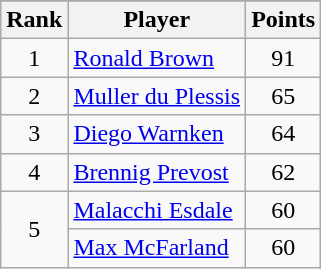<table class="wikitable sortable" style="text-align:center; margin-bottom:0;">
<tr>
</tr>
<tr>
<th>Rank</th>
<th>Player</th>
<th>Points</th>
</tr>
<tr>
<td>1</td>
<td align=left> <a href='#'>Ronald Brown</a></td>
<td>91</td>
</tr>
<tr>
<td>2</td>
<td align=left> <a href='#'>Muller du Plessis</a></td>
<td>65</td>
</tr>
<tr>
<td>3</td>
<td align=left> <a href='#'>Diego Warnken</a></td>
<td>64</td>
</tr>
<tr>
<td>4</td>
<td align=left> <a href='#'>Brennig Prevost</a></td>
<td>62</td>
</tr>
<tr>
<td rowspan=2>5</td>
<td align=left> <a href='#'>Malacchi Esdale</a></td>
<td>60</td>
</tr>
<tr>
<td align=left> <a href='#'>Max McFarland</a></td>
<td>60</td>
</tr>
</table>
